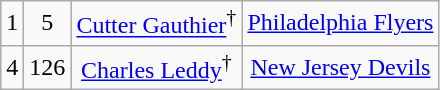<table class="wikitable">
<tr align="center" bgcolor="">
<td>1</td>
<td>5</td>
<td><a href='#'>Cutter Gauthier</a><sup>†</sup></td>
<td><a href='#'>Philadelphia Flyers</a></td>
</tr>
<tr align="center" bgcolor="">
<td>4</td>
<td>126</td>
<td><a href='#'>Charles Leddy</a><sup>†</sup></td>
<td><a href='#'>New Jersey Devils</a></td>
</tr>
</table>
